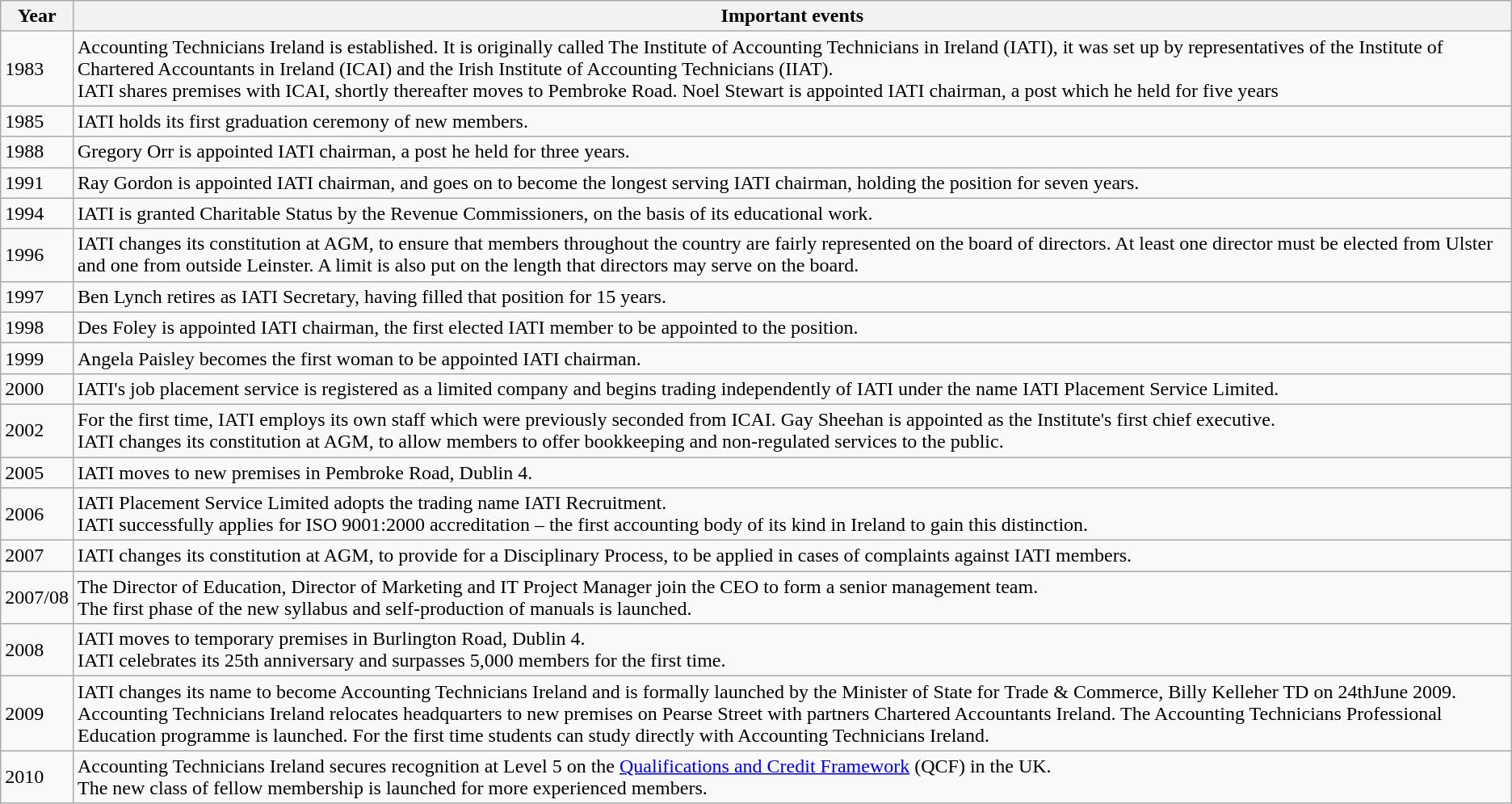<table class="wikitable sortable">
<tr>
<th>Year</th>
<th>Important events</th>
</tr>
<tr>
<td>1983</td>
<td>Accounting Technicians Ireland is established.  It is originally called The Institute of Accounting Technicians in Ireland (IATI), it was set up by representatives of the Institute of Chartered Accountants in Ireland (ICAI) and the Irish Institute of Accounting Technicians (IIAT).<br>IATI shares premises with ICAI, shortly thereafter moves to Pembroke Road.
Noel Stewart is appointed IATI chairman, a post which he held for five years</td>
</tr>
<tr>
<td>1985</td>
<td>IATI holds its first graduation ceremony of new members.</td>
</tr>
<tr>
<td>1988</td>
<td>Gregory Orr is appointed IATI chairman, a post he held for three years.</td>
</tr>
<tr>
<td>1991</td>
<td>Ray Gordon is appointed IATI chairman, and goes on to become the longest serving IATI chairman, holding the position for seven years.</td>
</tr>
<tr>
<td>1994</td>
<td>IATI is granted Charitable Status by the Revenue Commissioners, on the basis of its educational work.</td>
</tr>
<tr>
<td>1996</td>
<td>IATI changes its constitution at AGM, to ensure that members throughout the country are fairly represented on the board of directors. At least one director must be elected from Ulster and one from outside Leinster. A limit is also put on the length that directors may serve on the board.</td>
</tr>
<tr>
<td>1997</td>
<td>Ben Lynch retires as IATI Secretary, having filled that position for 15 years.</td>
</tr>
<tr>
<td>1998</td>
<td>Des Foley is appointed IATI chairman, the first elected IATI member to be appointed to the position.</td>
</tr>
<tr>
<td>1999</td>
<td>Angela Paisley becomes the first woman to be appointed IATI chairman.</td>
</tr>
<tr>
<td>2000</td>
<td>IATI's job placement service is registered as a limited company and begins trading independently of IATI under the name IATI Placement Service Limited.</td>
</tr>
<tr>
<td>2002</td>
<td>For the first time, IATI employs its own staff which were previously seconded from ICAI. Gay Sheehan is appointed as the Institute's first chief executive.<br>IATI changes its constitution at AGM, to allow members to offer bookkeeping and non-regulated services to the public.</td>
</tr>
<tr>
<td>2005</td>
<td>IATI moves to new premises in Pembroke Road, Dublin 4.</td>
</tr>
<tr>
<td>2006</td>
<td>IATI Placement Service Limited adopts the trading name IATI Recruitment.<br>IATI successfully applies for ISO 9001:2000 accreditation – the first accounting body of its kind in Ireland to gain this distinction.</td>
</tr>
<tr>
<td>2007</td>
<td>IATI changes its constitution at AGM, to provide for a Disciplinary Process, to be applied in cases of complaints against IATI members.</td>
</tr>
<tr>
<td>2007/08</td>
<td>The Director of Education, Director of Marketing and IT Project Manager join the CEO to form a senior management team.<br>The first phase of the new syllabus and self-production of manuals is launched.</td>
</tr>
<tr>
<td>2008</td>
<td>IATI moves to temporary premises in Burlington Road, Dublin 4.<br>IATI celebrates its 25th anniversary and surpasses 5,000 members for the first time.</td>
</tr>
<tr>
<td>2009</td>
<td>IATI changes its name to become Accounting Technicians Ireland and is formally launched by the Minister of State for Trade & Commerce, Billy Kelleher TD on 24thJune 2009.<br>Accounting Technicians Ireland relocates headquarters to new premises on Pearse Street with partners Chartered Accountants Ireland.
The Accounting Technicians Professional Education programme is launched. For the first time students can study directly with Accounting Technicians Ireland.</td>
</tr>
<tr>
<td>2010</td>
<td>Accounting Technicians Ireland secures recognition at Level 5 on the <a href='#'>Qualifications and Credit Framework</a> (QCF) in the UK.<br>The new class of fellow membership is launched for more experienced members.</td>
</tr>
</table>
